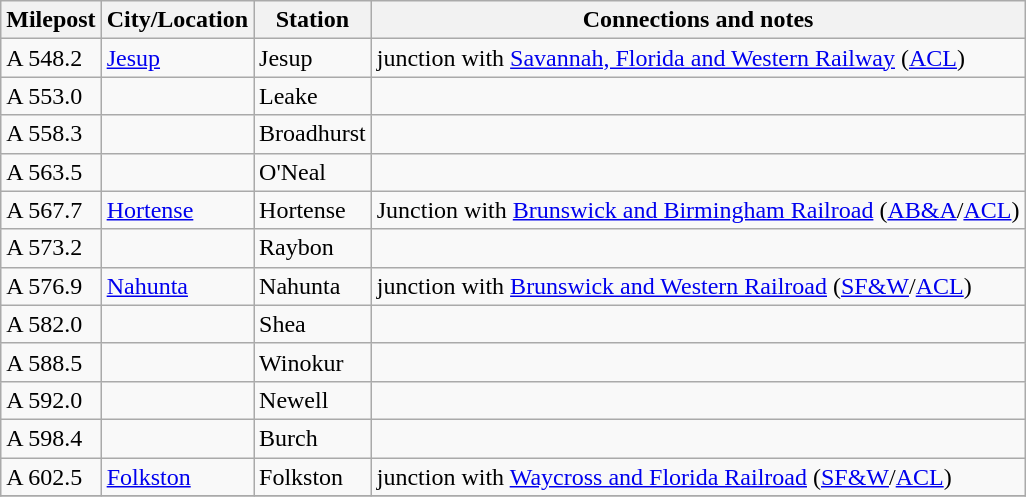<table class="wikitable">
<tr>
<th>Milepost</th>
<th>City/Location</th>
<th>Station</th>
<th>Connections and notes</th>
</tr>
<tr>
<td>A 548.2</td>
<td><a href='#'>Jesup</a></td>
<td>Jesup</td>
<td>junction with <a href='#'>Savannah, Florida and Western Railway</a> (<a href='#'>ACL</a>)</td>
</tr>
<tr>
<td>A 553.0</td>
<td></td>
<td>Leake</td>
<td></td>
</tr>
<tr>
<td>A 558.3</td>
<td></td>
<td>Broadhurst</td>
<td></td>
</tr>
<tr>
<td>A 563.5</td>
<td></td>
<td>O'Neal</td>
<td></td>
</tr>
<tr>
<td>A 567.7</td>
<td><a href='#'>Hortense</a></td>
<td>Hortense</td>
<td>Junction with <a href='#'>Brunswick and Birmingham Railroad</a> (<a href='#'>AB&A</a>/<a href='#'>ACL</a>)</td>
</tr>
<tr>
<td>A 573.2</td>
<td></td>
<td>Raybon</td>
<td></td>
</tr>
<tr>
<td>A 576.9</td>
<td><a href='#'>Nahunta</a></td>
<td>Nahunta</td>
<td>junction with <a href='#'>Brunswick and Western Railroad</a> (<a href='#'>SF&W</a>/<a href='#'>ACL</a>)</td>
</tr>
<tr>
<td>A 582.0</td>
<td></td>
<td>Shea</td>
<td></td>
</tr>
<tr>
<td>A 588.5</td>
<td></td>
<td>Winokur</td>
<td></td>
</tr>
<tr>
<td>A 592.0</td>
<td></td>
<td>Newell</td>
<td></td>
</tr>
<tr>
<td>A 598.4</td>
<td></td>
<td>Burch</td>
<td></td>
</tr>
<tr>
<td>A 602.5</td>
<td><a href='#'>Folkston</a></td>
<td>Folkston</td>
<td>junction with <a href='#'>Waycross and Florida Railroad</a> (<a href='#'>SF&W</a>/<a href='#'>ACL</a>)</td>
</tr>
<tr>
</tr>
</table>
